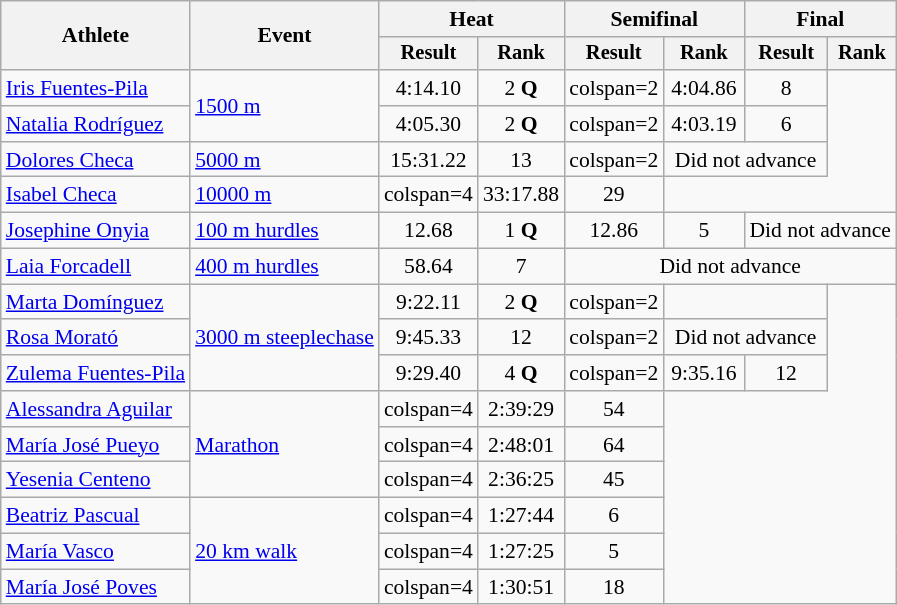<table class=wikitable style="font-size:90%">
<tr>
<th rowspan="2">Athlete</th>
<th rowspan="2">Event</th>
<th colspan="2">Heat</th>
<th colspan="2">Semifinal</th>
<th colspan="2">Final</th>
</tr>
<tr style="font-size:95%">
<th>Result</th>
<th>Rank</th>
<th>Result</th>
<th>Rank</th>
<th>Result</th>
<th>Rank</th>
</tr>
<tr align=center>
<td align=left><a href='#'>Iris Fuentes-Pila</a></td>
<td align=left rowspan=2><a href='#'>1500 m</a></td>
<td>4:14.10</td>
<td>2 <strong>Q</strong></td>
<td>colspan=2 </td>
<td>4:04.86</td>
<td>8</td>
</tr>
<tr align=center>
<td align=left><a href='#'>Natalia Rodríguez</a></td>
<td>4:05.30</td>
<td>2 <strong>Q</strong></td>
<td>colspan=2 </td>
<td>4:03.19</td>
<td>6</td>
</tr>
<tr align=center>
<td align=left><a href='#'>Dolores Checa</a></td>
<td align=left><a href='#'>5000 m</a></td>
<td>15:31.22</td>
<td>13</td>
<td>colspan=2 </td>
<td colspan=2>Did not advance</td>
</tr>
<tr align=center>
<td align=left><a href='#'>Isabel Checa</a></td>
<td align=left><a href='#'>10000 m</a></td>
<td>colspan=4 </td>
<td>33:17.88</td>
<td>29</td>
</tr>
<tr align=center>
<td align=left><a href='#'>Josephine Onyia</a></td>
<td align=left><a href='#'>100 m hurdles</a></td>
<td>12.68</td>
<td>1 <strong>Q</strong></td>
<td>12.86</td>
<td>5</td>
<td colspan=2>Did not advance</td>
</tr>
<tr align=center>
<td align=left><a href='#'>Laia Forcadell</a></td>
<td align=left><a href='#'>400 m hurdles</a></td>
<td>58.64</td>
<td>7</td>
<td colspan=4>Did not advance</td>
</tr>
<tr align=center>
<td align=left><a href='#'>Marta Domínguez</a></td>
<td align=left rowspan=3><a href='#'>3000 m steeplechase</a></td>
<td>9:22.11</td>
<td>2 <strong>Q</strong></td>
<td>colspan=2 </td>
<td colspan=2></td>
</tr>
<tr align=center>
<td align=left><a href='#'>Rosa Morató</a></td>
<td>9:45.33</td>
<td>12</td>
<td>colspan=2 </td>
<td colspan=2>Did not advance</td>
</tr>
<tr align=center>
<td align=left><a href='#'>Zulema Fuentes-Pila</a></td>
<td>9:29.40</td>
<td>4 <strong>Q</strong></td>
<td>colspan=2 </td>
<td>9:35.16</td>
<td>12</td>
</tr>
<tr align=center>
<td align=left><a href='#'>Alessandra Aguilar</a></td>
<td align=left rowspan=3><a href='#'>Marathon</a></td>
<td>colspan=4 </td>
<td>2:39:29</td>
<td>54</td>
</tr>
<tr align=center>
<td align=left><a href='#'>María José Pueyo</a></td>
<td>colspan=4 </td>
<td>2:48:01</td>
<td>64</td>
</tr>
<tr align=center>
<td align=left><a href='#'>Yesenia Centeno</a></td>
<td>colspan=4 </td>
<td>2:36:25</td>
<td>45</td>
</tr>
<tr align=center>
<td align=left><a href='#'>Beatriz Pascual</a></td>
<td align=left rowspan=3><a href='#'>20 km walk</a></td>
<td>colspan=4 </td>
<td>1:27:44</td>
<td>6</td>
</tr>
<tr align=center>
<td align=left><a href='#'>María Vasco</a></td>
<td>colspan=4 </td>
<td>1:27:25</td>
<td>5</td>
</tr>
<tr align=center>
<td align=left><a href='#'>María José Poves</a></td>
<td>colspan=4 </td>
<td>1:30:51</td>
<td>18</td>
</tr>
</table>
